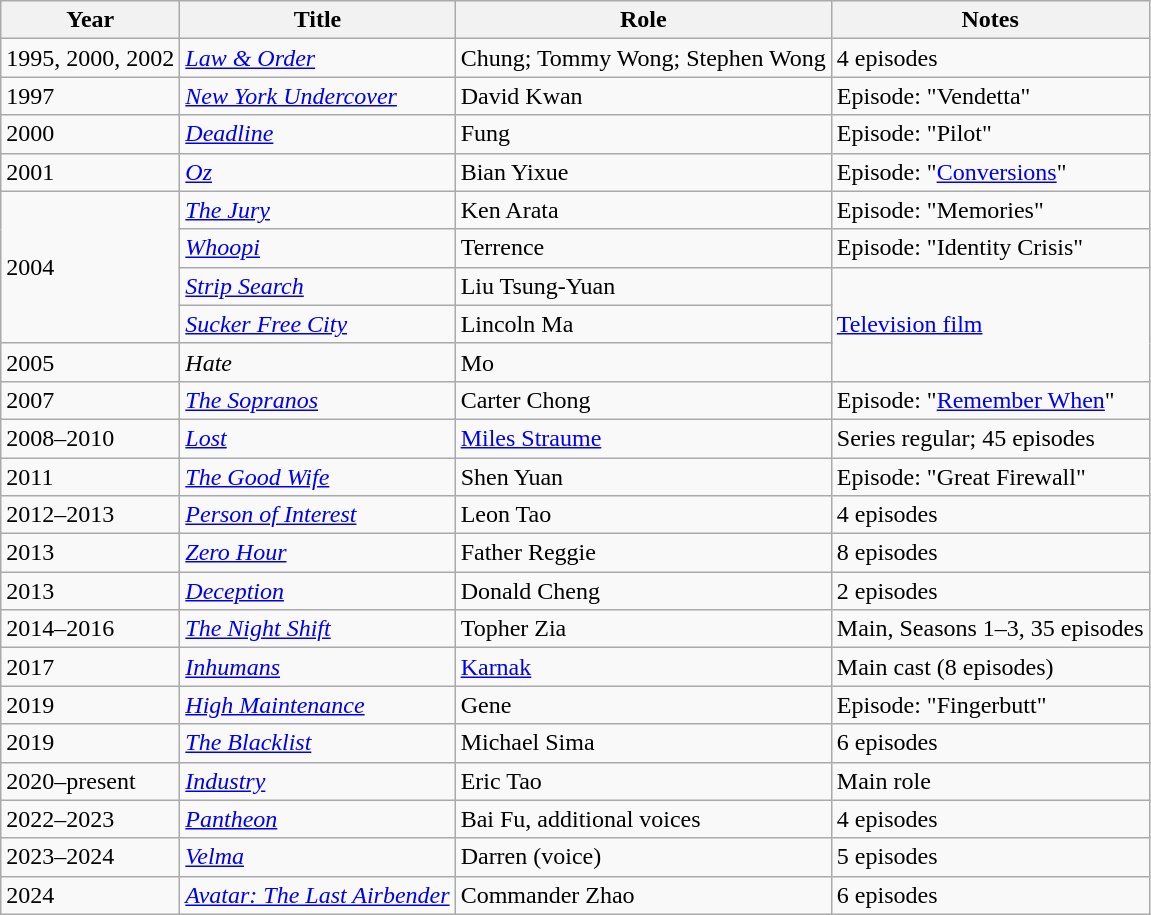<table class="wikitable">
<tr>
<th>Year</th>
<th>Title</th>
<th>Role</th>
<th>Notes</th>
</tr>
<tr>
<td>1995, 2000, 2002</td>
<td><em><a href='#'>Law & Order</a></em></td>
<td>Chung; Tommy Wong; Stephen Wong</td>
<td>4 episodes</td>
</tr>
<tr>
<td>1997</td>
<td><em><a href='#'>New York Undercover</a></em></td>
<td>David Kwan</td>
<td>Episode: "Vendetta"</td>
</tr>
<tr>
<td>2000</td>
<td><em><a href='#'>Deadline</a></em></td>
<td>Fung</td>
<td>Episode: "Pilot"</td>
</tr>
<tr>
<td>2001</td>
<td><em><a href='#'>Oz</a></em></td>
<td>Bian Yixue</td>
<td>Episode: "<a href='#'>Conversions</a>"</td>
</tr>
<tr>
<td rowspan="4">2004</td>
<td><em><a href='#'>The Jury</a></em></td>
<td>Ken Arata</td>
<td>Episode: "Memories"</td>
</tr>
<tr>
<td><em><a href='#'>Whoopi</a></em></td>
<td>Terrence</td>
<td>Episode: "Identity Crisis"</td>
</tr>
<tr>
<td><em><a href='#'>Strip Search</a></em></td>
<td>Liu Tsung-Yuan</td>
<td rowspan=3><a href='#'>Television film</a></td>
</tr>
<tr>
<td><em><a href='#'>Sucker Free City</a></em></td>
<td>Lincoln Ma</td>
</tr>
<tr>
<td>2005</td>
<td><em>Hate</em></td>
<td>Mo</td>
</tr>
<tr>
<td>2007</td>
<td><em><a href='#'>The Sopranos</a></em></td>
<td>Carter Chong</td>
<td>Episode: "<a href='#'>Remember When</a>"</td>
</tr>
<tr>
<td>2008–2010</td>
<td><em><a href='#'>Lost</a></em></td>
<td><a href='#'>Miles Straume</a></td>
<td>Series regular; 45 episodes</td>
</tr>
<tr>
<td>2011</td>
<td><em><a href='#'>The Good Wife</a></em></td>
<td>Shen Yuan</td>
<td>Episode: "Great Firewall"</td>
</tr>
<tr>
<td>2012–2013</td>
<td><em><a href='#'>Person of Interest</a></em></td>
<td>Leon Tao</td>
<td>4 episodes</td>
</tr>
<tr>
<td>2013</td>
<td><em><a href='#'>Zero Hour</a></em></td>
<td>Father Reggie</td>
<td>8 episodes</td>
</tr>
<tr>
<td>2013</td>
<td><em><a href='#'>Deception</a></em></td>
<td>Donald Cheng</td>
<td>2 episodes</td>
</tr>
<tr>
<td>2014–2016</td>
<td><em><a href='#'>The Night Shift</a></em></td>
<td>Topher Zia</td>
<td>Main, Seasons 1–3, 35 episodes</td>
</tr>
<tr>
<td>2017</td>
<td><em><a href='#'>Inhumans</a></em></td>
<td><a href='#'>Karnak</a></td>
<td>Main cast (8 episodes)</td>
</tr>
<tr>
<td>2019</td>
<td><em><a href='#'>High Maintenance</a></em></td>
<td>Gene</td>
<td>Episode: "Fingerbutt"</td>
</tr>
<tr>
<td>2019</td>
<td><em><a href='#'>The Blacklist</a></em></td>
<td>Michael Sima</td>
<td>6 episodes</td>
</tr>
<tr>
<td>2020–present</td>
<td><em><a href='#'>Industry</a></em></td>
<td>Eric Tao</td>
<td>Main role</td>
</tr>
<tr>
<td>2022–2023</td>
<td><a href='#'><em>Pantheon</em></a></td>
<td>Bai Fu, additional voices</td>
<td>4 episodes</td>
</tr>
<tr>
<td>2023–2024</td>
<td><a href='#'><em>Velma</em></a></td>
<td>Darren (voice)</td>
<td>5 episodes</td>
</tr>
<tr>
<td>2024</td>
<td><em><a href='#'>Avatar: The Last Airbender</a></em></td>
<td>Commander Zhao</td>
<td>6 episodes</td>
</tr>
</table>
